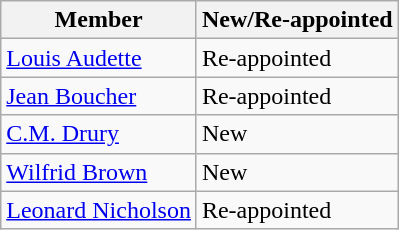<table class="wikitable">
<tr>
<th>Member</th>
<th>New/Re-appointed</th>
</tr>
<tr>
<td><a href='#'>Louis Audette</a></td>
<td>Re-appointed</td>
</tr>
<tr>
<td><a href='#'>Jean Boucher</a></td>
<td>Re-appointed</td>
</tr>
<tr>
<td><a href='#'>C.M. Drury</a></td>
<td>New</td>
</tr>
<tr>
<td><a href='#'>Wilfrid Brown</a></td>
<td>New</td>
</tr>
<tr>
<td><a href='#'>Leonard Nicholson</a></td>
<td>Re-appointed</td>
</tr>
</table>
